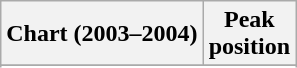<table class="wikitable sortable plainrowheaders" style="text-align:center">
<tr>
<th>Chart (2003–2004)</th>
<th>Peak<br>position</th>
</tr>
<tr>
</tr>
<tr>
</tr>
<tr>
</tr>
</table>
